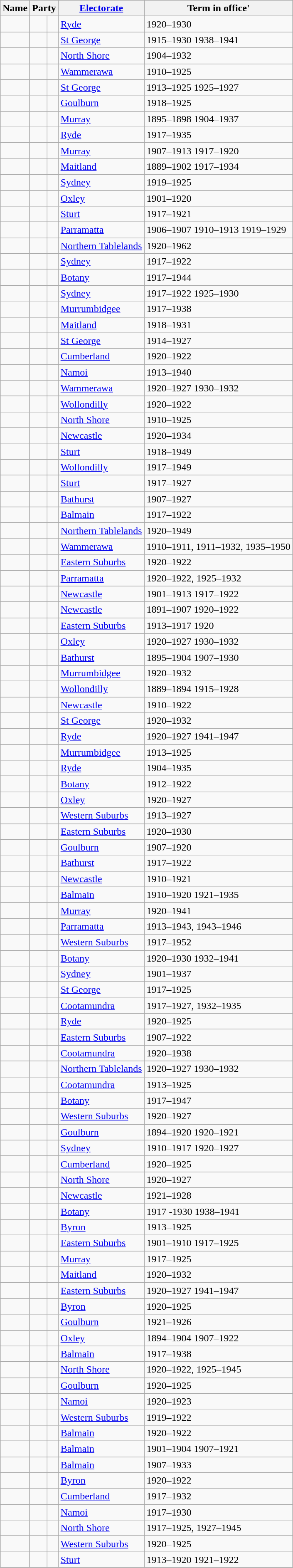<table class="wikitable sortable">
<tr ">
<th><strong>Name</strong></th>
<th colspan=2><strong>Party</strong></th>
<th><strong><a href='#'>Electorate</a></strong></th>
<th><strong>Term in office</strong>'</th>
</tr>
<tr>
<td></td>
<td> </td>
<td></td>
<td><a href='#'>Ryde</a></td>
<td>1920–1930</td>
</tr>
<tr>
<td></td>
<td> </td>
<td></td>
<td><a href='#'>St George</a></td>
<td>1915–1930 1938–1941</td>
</tr>
<tr>
<td></td>
<td> </td>
<td></td>
<td><a href='#'>North Shore</a></td>
<td>1904–1932</td>
</tr>
<tr>
<td></td>
<td> </td>
<td></td>
<td><a href='#'>Wammerawa</a></td>
<td>1910–1925</td>
</tr>
<tr>
<td></td>
<td> </td>
<td></td>
<td><a href='#'>St George</a></td>
<td>1913–1925 1925–1927</td>
</tr>
<tr>
<td></td>
<td> </td>
<td></td>
<td><a href='#'>Goulburn</a></td>
<td>1918–1925</td>
</tr>
<tr>
<td></td>
<td> </td>
<td></td>
<td><a href='#'>Murray</a></td>
<td>1895–1898 1904–1937</td>
</tr>
<tr>
<td></td>
<td> </td>
<td></td>
<td><a href='#'>Ryde</a></td>
<td>1917–1935</td>
</tr>
<tr>
<td></td>
<td> </td>
<td></td>
<td><a href='#'>Murray</a></td>
<td>1907–1913 1917–1920</td>
</tr>
<tr>
<td></td>
<td> </td>
<td></td>
<td><a href='#'>Maitland</a></td>
<td>1889–1902 1917–1934</td>
</tr>
<tr>
<td></td>
<td> </td>
<td></td>
<td><a href='#'>Sydney</a></td>
<td>1919–1925</td>
</tr>
<tr>
<td></td>
<td> </td>
<td></td>
<td><a href='#'>Oxley</a></td>
<td>1901–1920</td>
</tr>
<tr>
<td></td>
<td> </td>
<td></td>
<td><a href='#'>Sturt</a></td>
<td>1917–1921</td>
</tr>
<tr>
<td></td>
<td> </td>
<td></td>
<td><a href='#'>Parramatta</a></td>
<td>1906–1907 1910–1913 1919–1929</td>
</tr>
<tr>
<td></td>
<td> </td>
<td></td>
<td><a href='#'>Northern Tablelands</a></td>
<td>1920–1962</td>
</tr>
<tr>
<td></td>
<td> </td>
<td></td>
<td><a href='#'>Sydney</a></td>
<td>1917–1922</td>
</tr>
<tr>
<td></td>
<td> </td>
<td></td>
<td><a href='#'>Botany</a></td>
<td>1917–1944</td>
</tr>
<tr>
<td></td>
<td> </td>
<td></td>
<td><a href='#'>Sydney</a></td>
<td>1917–1922 1925–1930</td>
</tr>
<tr>
<td></td>
<td> </td>
<td></td>
<td><a href='#'>Murrumbidgee</a></td>
<td>1917–1938</td>
</tr>
<tr>
<td></td>
<td> </td>
<td></td>
<td><a href='#'>Maitland</a></td>
<td>1918–1931</td>
</tr>
<tr>
<td></td>
<td> </td>
<td></td>
<td><a href='#'>St George</a></td>
<td>1914–1927</td>
</tr>
<tr>
<td></td>
<td> </td>
<td></td>
<td><a href='#'>Cumberland</a></td>
<td>1920–1922</td>
</tr>
<tr>
<td></td>
<td> </td>
<td></td>
<td><a href='#'>Namoi</a></td>
<td>1913–1940</td>
</tr>
<tr>
<td></td>
<td> </td>
<td></td>
<td><a href='#'>Wammerawa</a></td>
<td>1920–1927 1930–1932</td>
</tr>
<tr>
<td></td>
<td> </td>
<td></td>
<td><a href='#'>Wollondilly</a></td>
<td>1920–1922</td>
</tr>
<tr>
<td></td>
<td> </td>
<td></td>
<td><a href='#'>North Shore</a></td>
<td>1910–1925</td>
</tr>
<tr>
<td></td>
<td> </td>
<td></td>
<td><a href='#'>Newcastle</a></td>
<td>1920–1934</td>
</tr>
<tr>
<td></td>
<td> </td>
<td></td>
<td><a href='#'>Sturt</a></td>
<td>1918–1949</td>
</tr>
<tr>
<td></td>
<td> </td>
<td></td>
<td><a href='#'>Wollondilly</a></td>
<td>1917–1949</td>
</tr>
<tr>
<td></td>
<td> </td>
<td></td>
<td><a href='#'>Sturt</a></td>
<td>1917–1927</td>
</tr>
<tr>
<td></td>
<td> </td>
<td></td>
<td><a href='#'>Bathurst</a></td>
<td>1907–1927</td>
</tr>
<tr>
<td></td>
<td> </td>
<td></td>
<td><a href='#'>Balmain</a></td>
<td>1917–1922</td>
</tr>
<tr>
<td></td>
<td> </td>
<td></td>
<td><a href='#'>Northern Tablelands</a></td>
<td>1920–1949</td>
</tr>
<tr>
<td></td>
<td> </td>
<td></td>
<td><a href='#'>Wammerawa</a></td>
<td>1910–1911, 1911–1932, 1935–1950</td>
</tr>
<tr>
<td></td>
<td> </td>
<td></td>
<td><a href='#'>Eastern Suburbs</a></td>
<td>1920–1922</td>
</tr>
<tr>
<td></td>
<td> </td>
<td></td>
<td><a href='#'>Parramatta</a></td>
<td>1920–1922, 1925–1932</td>
</tr>
<tr>
<td></td>
<td> </td>
<td></td>
<td><a href='#'>Newcastle</a></td>
<td>1901–1913 1917–1922</td>
</tr>
<tr>
<td></td>
<td> </td>
<td></td>
<td><a href='#'>Newcastle</a></td>
<td>1891–1907 1920–1922</td>
</tr>
<tr>
<td></td>
<td> </td>
<td></td>
<td><a href='#'>Eastern Suburbs</a></td>
<td>1913–1917 1920</td>
</tr>
<tr>
<td></td>
<td> </td>
<td></td>
<td><a href='#'>Oxley</a></td>
<td>1920–1927 1930–1932</td>
</tr>
<tr>
<td></td>
<td> </td>
<td></td>
<td><a href='#'>Bathurst</a></td>
<td>1895–1904 1907–1930</td>
</tr>
<tr>
<td></td>
<td> </td>
<td></td>
<td><a href='#'>Murrumbidgee</a></td>
<td>1920–1932</td>
</tr>
<tr>
<td></td>
<td> </td>
<td></td>
<td><a href='#'>Wollondilly</a></td>
<td>1889–1894 1915–1928</td>
</tr>
<tr>
<td></td>
<td> </td>
<td></td>
<td><a href='#'>Newcastle</a></td>
<td>1910–1922</td>
</tr>
<tr>
<td></td>
<td> </td>
<td></td>
<td><a href='#'>St George</a></td>
<td>1920–1932</td>
</tr>
<tr>
<td></td>
<td> </td>
<td></td>
<td><a href='#'>Ryde</a></td>
<td>1920–1927 1941–1947</td>
</tr>
<tr>
<td></td>
<td> </td>
<td></td>
<td><a href='#'>Murrumbidgee</a></td>
<td>1913–1925</td>
</tr>
<tr>
<td></td>
<td> </td>
<td></td>
<td><a href='#'>Ryde</a></td>
<td>1904–1935</td>
</tr>
<tr>
<td></td>
<td> </td>
<td></td>
<td><a href='#'>Botany</a></td>
<td>1912–1922</td>
</tr>
<tr>
<td></td>
<td> </td>
<td></td>
<td><a href='#'>Oxley</a></td>
<td>1920–1927</td>
</tr>
<tr>
<td></td>
<td> </td>
<td></td>
<td><a href='#'>Western Suburbs</a></td>
<td>1913–1927</td>
</tr>
<tr>
<td></td>
<td> </td>
<td></td>
<td><a href='#'>Eastern Suburbs</a></td>
<td>1920–1930</td>
</tr>
<tr>
<td></td>
<td> </td>
<td></td>
<td><a href='#'>Goulburn</a></td>
<td>1907–1920</td>
</tr>
<tr>
<td></td>
<td> </td>
<td></td>
<td><a href='#'>Bathurst</a></td>
<td>1917–1922</td>
</tr>
<tr>
<td></td>
<td> </td>
<td></td>
<td><a href='#'>Newcastle</a></td>
<td>1910–1921</td>
</tr>
<tr>
<td></td>
<td> </td>
<td></td>
<td><a href='#'>Balmain</a></td>
<td>1910–1920 1921–1935</td>
</tr>
<tr>
<td></td>
<td> </td>
<td></td>
<td><a href='#'>Murray</a></td>
<td>1920–1941</td>
</tr>
<tr>
<td></td>
<td> </td>
<td></td>
<td><a href='#'>Parramatta</a></td>
<td>1913–1943, 1943–1946</td>
</tr>
<tr>
<td></td>
<td> </td>
<td></td>
<td><a href='#'>Western Suburbs</a></td>
<td>1917–1952</td>
</tr>
<tr>
<td></td>
<td> </td>
<td></td>
<td><a href='#'>Botany</a></td>
<td>1920–1930 1932–1941</td>
</tr>
<tr>
<td></td>
<td> </td>
<td></td>
<td><a href='#'>Sydney</a></td>
<td>1901–1937</td>
</tr>
<tr>
<td></td>
<td> </td>
<td></td>
<td><a href='#'>St George</a></td>
<td>1917–1925</td>
</tr>
<tr>
<td></td>
<td> </td>
<td></td>
<td><a href='#'>Cootamundra</a></td>
<td>1917–1927, 1932–1935</td>
</tr>
<tr>
<td></td>
<td> </td>
<td></td>
<td><a href='#'>Ryde</a></td>
<td>1920–1925</td>
</tr>
<tr>
<td></td>
<td> </td>
<td></td>
<td><a href='#'>Eastern Suburbs</a></td>
<td>1907–1922</td>
</tr>
<tr>
<td></td>
<td> </td>
<td></td>
<td><a href='#'>Cootamundra</a></td>
<td>1920–1938</td>
</tr>
<tr>
<td></td>
<td> </td>
<td></td>
<td><a href='#'>Northern Tablelands</a></td>
<td>1920–1927 1930–1932</td>
</tr>
<tr>
<td></td>
<td> </td>
<td></td>
<td><a href='#'>Cootamundra</a></td>
<td>1913–1925</td>
</tr>
<tr>
<td></td>
<td> </td>
<td></td>
<td><a href='#'>Botany</a></td>
<td>1917–1947</td>
</tr>
<tr>
<td></td>
<td> </td>
<td></td>
<td><a href='#'>Western Suburbs</a></td>
<td>1920–1927</td>
</tr>
<tr>
<td></td>
<td> </td>
<td></td>
<td><a href='#'>Goulburn</a></td>
<td>1894–1920 1920–1921</td>
</tr>
<tr>
<td></td>
<td> </td>
<td></td>
<td><a href='#'>Sydney</a></td>
<td>1910–1917 1920–1927</td>
</tr>
<tr>
<td></td>
<td> </td>
<td></td>
<td><a href='#'>Cumberland</a></td>
<td>1920–1925</td>
</tr>
<tr>
<td></td>
<td> </td>
<td></td>
<td><a href='#'>North Shore</a></td>
<td>1920–1927</td>
</tr>
<tr>
<td></td>
<td> </td>
<td></td>
<td><a href='#'>Newcastle</a></td>
<td>1921–1928</td>
</tr>
<tr>
<td></td>
<td> </td>
<td></td>
<td><a href='#'>Botany</a></td>
<td>1917 -1930 1938–1941</td>
</tr>
<tr>
<td></td>
<td> </td>
<td></td>
<td><a href='#'>Byron</a></td>
<td>1913–1925</td>
</tr>
<tr>
<td></td>
<td> </td>
<td></td>
<td><a href='#'>Eastern Suburbs</a></td>
<td>1901–1910 1917–1925</td>
</tr>
<tr>
<td></td>
<td> </td>
<td></td>
<td><a href='#'>Murray</a></td>
<td>1917–1925</td>
</tr>
<tr>
<td></td>
<td> </td>
<td></td>
<td><a href='#'>Maitland</a></td>
<td>1920–1932</td>
</tr>
<tr>
<td></td>
<td> </td>
<td></td>
<td><a href='#'>Eastern Suburbs</a></td>
<td>1920–1927 1941–1947</td>
</tr>
<tr>
<td></td>
<td> </td>
<td></td>
<td><a href='#'>Byron</a></td>
<td>1920–1925</td>
</tr>
<tr>
<td></td>
<td> </td>
<td></td>
<td><a href='#'>Goulburn</a></td>
<td>1921–1926</td>
</tr>
<tr>
<td></td>
<td> </td>
<td></td>
<td><a href='#'>Oxley</a></td>
<td>1894–1904 1907–1922</td>
</tr>
<tr>
<td></td>
<td> </td>
<td></td>
<td><a href='#'>Balmain</a></td>
<td>1917–1938</td>
</tr>
<tr>
<td></td>
<td> </td>
<td></td>
<td><a href='#'>North Shore</a></td>
<td>1920–1922, 1925–1945</td>
</tr>
<tr>
<td></td>
<td> </td>
<td></td>
<td><a href='#'>Goulburn</a></td>
<td>1920–1925</td>
</tr>
<tr>
<td></td>
<td> </td>
<td></td>
<td><a href='#'>Namoi</a></td>
<td>1920–1923</td>
</tr>
<tr>
<td></td>
<td> </td>
<td></td>
<td><a href='#'>Western Suburbs</a></td>
<td>1919–1922</td>
</tr>
<tr>
<td></td>
<td> </td>
<td></td>
<td><a href='#'>Balmain</a></td>
<td>1920–1922</td>
</tr>
<tr>
<td></td>
<td> </td>
<td></td>
<td><a href='#'>Balmain</a></td>
<td>1901–1904 1907–1921</td>
</tr>
<tr>
<td></td>
<td> </td>
<td></td>
<td><a href='#'>Balmain</a></td>
<td>1907–1933</td>
</tr>
<tr>
<td></td>
<td> </td>
<td></td>
<td><a href='#'>Byron</a></td>
<td>1920–1922</td>
</tr>
<tr>
<td></td>
<td> </td>
<td></td>
<td><a href='#'>Cumberland</a></td>
<td>1917–1932</td>
</tr>
<tr>
<td></td>
<td> </td>
<td></td>
<td><a href='#'>Namoi</a></td>
<td>1917–1930</td>
</tr>
<tr>
<td></td>
<td> </td>
<td></td>
<td><a href='#'>North Shore</a></td>
<td>1917–1925, 1927–1945</td>
</tr>
<tr>
<td></td>
<td> </td>
<td></td>
<td><a href='#'>Western Suburbs</a></td>
<td>1920–1925</td>
</tr>
<tr>
<td></td>
<td> </td>
<td></td>
<td><a href='#'>Sturt</a></td>
<td>1913–1920 1921–1922</td>
</tr>
</table>
